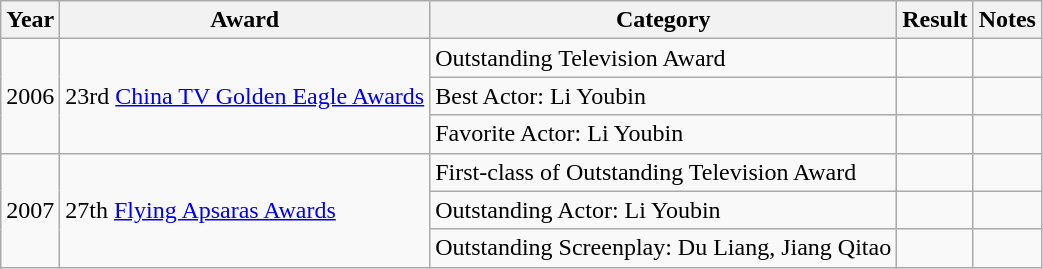<table class="wikitable">
<tr>
<th>Year</th>
<th>Award</th>
<th>Category</th>
<th>Result</th>
<th>Notes</th>
</tr>
<tr>
<td rowspan="3">2006</td>
<td rowspan="3">23rd <a href='#'>China TV Golden Eagle Awards</a></td>
<td>Outstanding Television Award</td>
<td></td>
<td></td>
</tr>
<tr>
<td>Best Actor: Li Youbin</td>
<td></td>
<td></td>
</tr>
<tr>
<td>Favorite Actor: Li Youbin</td>
<td></td>
<td></td>
</tr>
<tr>
<td rowspan="3">2007</td>
<td rowspan="3">27th <a href='#'>Flying Apsaras Awards</a></td>
<td>First-class of Outstanding Television Award</td>
<td></td>
<td></td>
</tr>
<tr>
<td>Outstanding Actor: Li Youbin</td>
<td></td>
<td></td>
</tr>
<tr>
<td>Outstanding Screenplay: Du Liang, Jiang Qitao</td>
<td></td>
<td></td>
</tr>
</table>
